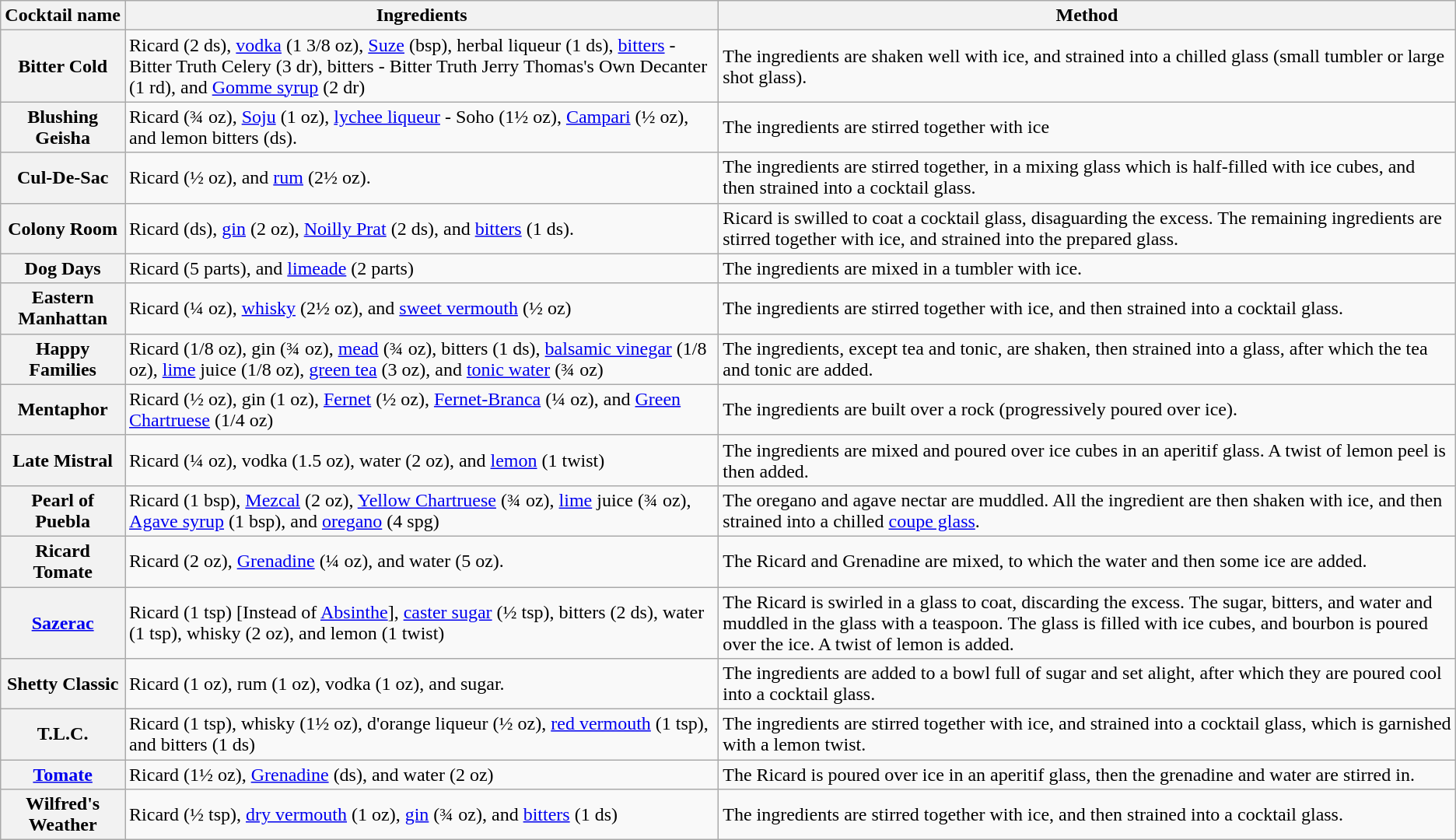<table class="wikitable sortable plainrowheaders">
<tr>
<th scope="col">Cocktail name</th>
<th scope="col">Ingredients</th>
<th scope="col">Method</th>
</tr>
<tr>
<th scope="row">Bitter Cold</th>
<td>Ricard (2 ds), <a href='#'>vodka</a> (1 3/8 oz), <a href='#'>Suze</a> (bsp), herbal liqueur (1 ds), <a href='#'>bitters</a> - Bitter Truth Celery (3 dr), bitters - Bitter Truth Jerry Thomas's Own Decanter (1 rd), and <a href='#'>Gomme syrup</a> (2 dr)</td>
<td>The ingredients are shaken well with ice, and strained into a chilled glass (small tumbler or large shot glass).</td>
</tr>
<tr>
<th scope="row">Blushing Geisha</th>
<td>Ricard (¾ oz), <a href='#'>Soju</a> (1 oz), <a href='#'>lychee liqueur</a> - Soho (1½ oz), <a href='#'>Campari</a> (½ oz), and lemon bitters (ds).</td>
<td>The ingredients are stirred together with ice</td>
</tr>
<tr>
<th scope="row">Cul-De-Sac</th>
<td>Ricard (½ oz), and <a href='#'>rum</a> (2½ oz).</td>
<td>The ingredients are stirred together, in a mixing glass which is half-filled with ice cubes, and then strained into a cocktail glass.</td>
</tr>
<tr>
<th scope="row">Colony Room</th>
<td>Ricard (ds), <a href='#'>gin</a> (2 oz), <a href='#'>Noilly Prat</a> (2 ds), and <a href='#'>bitters</a> (1 ds).</td>
<td>Ricard is swilled to coat a cocktail glass, disaguarding the excess. The remaining ingredients are stirred together with ice, and strained into the prepared glass.</td>
</tr>
<tr>
<th scope="row">Dog Days</th>
<td>Ricard (5 parts), and <a href='#'>limeade</a> (2 parts)</td>
<td>The ingredients are mixed in a tumbler with ice.</td>
</tr>
<tr>
<th scope="row">Eastern Manhattan</th>
<td>Ricard (¼ oz), <a href='#'>whisky</a> (2½ oz), and <a href='#'>sweet vermouth</a> (½ oz)</td>
<td>The ingredients are stirred together with ice, and then strained into a cocktail glass.</td>
</tr>
<tr>
<th scope="row">Happy Families</th>
<td>Ricard (1/8 oz), gin (¾ oz), <a href='#'>mead</a> (¾ oz), bitters (1 ds), <a href='#'>balsamic vinegar</a> (1/8 oz), <a href='#'>lime</a> juice (1/8 oz), <a href='#'>green tea</a> (3 oz), and <a href='#'>tonic water</a> (¾ oz)</td>
<td>The ingredients, except tea and tonic, are shaken, then strained into a glass, after which the tea and tonic are added.</td>
</tr>
<tr>
<th scope="row">Mentaphor</th>
<td>Ricard (½ oz), gin (1 oz), <a href='#'>Fernet</a> (½ oz), <a href='#'>Fernet-Branca</a> (¼ oz), and <a href='#'>Green Chartruese</a> (1/4 oz)</td>
<td>The ingredients are built over a rock (progressively poured over ice).</td>
</tr>
<tr>
<th scope="row">Late Mistral</th>
<td>Ricard (¼ oz), vodka (1.5 oz), water (2 oz), and <a href='#'>lemon</a> (1 twist)</td>
<td>The ingredients are mixed and poured over ice cubes in an aperitif glass. A twist of lemon peel is then added.</td>
</tr>
<tr>
<th scope="row">Pearl of Puebla</th>
<td>Ricard (1 bsp), <a href='#'>Mezcal</a> (2 oz), <a href='#'>Yellow Chartruese</a> (¾ oz), <a href='#'>lime</a> juice (¾ oz), <a href='#'>Agave syrup</a> (1 bsp), and <a href='#'>oregano</a> (4 spg)</td>
<td>The oregano and agave nectar are muddled. All the ingredient are then shaken with ice, and then strained into a chilled <a href='#'>coupe glass</a>.</td>
</tr>
<tr>
<th scope="row">Ricard Tomate</th>
<td>Ricard (2 oz), <a href='#'>Grenadine</a> (¼ oz), and water (5 oz).</td>
<td>The Ricard and Grenadine are mixed, to which the water and then some ice are added.</td>
</tr>
<tr>
<th scope="row"><a href='#'>Sazerac</a></th>
<td>Ricard (1 tsp) [Instead of <a href='#'>Absinthe</a>], <a href='#'>caster sugar</a> (½ tsp), bitters (2 ds), water (1 tsp), whisky (2 oz), and lemon (1 twist)</td>
<td>The Ricard is swirled in a glass to coat, discarding the excess. The sugar, bitters, and water and muddled in the glass with a teaspoon. The glass is filled with ice cubes, and bourbon is poured over the ice. A twist of lemon is added.</td>
</tr>
<tr>
<th scope="row">Shetty Classic</th>
<td>Ricard (1 oz), rum (1 oz), vodka (1 oz), and sugar.</td>
<td>The ingredients are added to a bowl full of sugar and set alight, after which they are poured cool into a cocktail glass.</td>
</tr>
<tr>
<th scope="row">T.L.C.</th>
<td>Ricard (1 tsp), whisky (1½ oz), d'orange liqueur (½ oz), <a href='#'>red vermouth</a> (1 tsp), and bitters (1 ds)</td>
<td>The ingredients are stirred together with ice, and strained into a cocktail glass, which is garnished with a lemon twist.</td>
</tr>
<tr>
<th scope="row"><a href='#'>Tomate</a></th>
<td>Ricard (1½ oz), <a href='#'>Grenadine</a> (ds), and water (2 oz)</td>
<td>The Ricard is poured over ice in an aperitif glass, then the grenadine and water are stirred in.</td>
</tr>
<tr>
<th scope="row">Wilfred's Weather</th>
<td>Ricard (½ tsp), <a href='#'>dry vermouth</a> (1 oz), <a href='#'>gin</a> (¾ oz), and <a href='#'>bitters</a> (1 ds)</td>
<td>The ingredients are stirred together with ice, and then strained into a cocktail glass.</td>
</tr>
</table>
